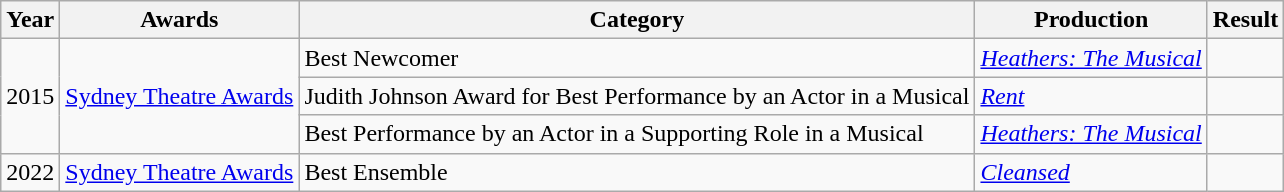<table class="wikitable">
<tr>
<th>Year</th>
<th>Awards</th>
<th>Category</th>
<th>Production</th>
<th>Result</th>
</tr>
<tr>
<td align="center" rowspan="3">2015</td>
<td rowspan="3"><a href='#'>Sydney Theatre Awards</a></td>
<td>Best Newcomer</td>
<td><em><a href='#'>Heathers: The Musical</a></em></td>
<td></td>
</tr>
<tr>
<td>Judith Johnson Award for Best Performance by an Actor in a Musical</td>
<td><em><a href='#'>Rent</a></em></td>
<td></td>
</tr>
<tr>
<td>Best Performance by an Actor in a Supporting Role in a Musical</td>
<td><em><a href='#'>Heathers: The Musical</a></em></td>
<td></td>
</tr>
<tr>
<td align="center" rowspan="1">2022</td>
<td rowspan="1"><a href='#'>Sydney Theatre Awards</a></td>
<td>Best Ensemble</td>
<td><em><a href='#'>Cleansed</a></em></td>
<td></td>
</tr>
</table>
